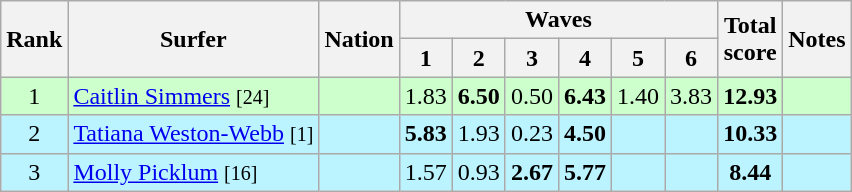<table class="wikitable sortable" style="text-align:center">
<tr>
<th rowspan=2>Rank</th>
<th rowspan=2>Surfer</th>
<th rowspan=2>Nation</th>
<th colspan=6>Waves</th>
<th rowspan=2>Total<br>score</th>
<th rowspan=2>Notes</th>
</tr>
<tr>
<th>1</th>
<th>2</th>
<th>3</th>
<th>4</th>
<th>5</th>
<th>6</th>
</tr>
<tr bgcolor=ccffcc>
<td>1</td>
<td align=left><a href='#'>Caitlin Simmers</a> <small>[24]</small></td>
<td align=left></td>
<td>1.83</td>
<td><strong>6.50</strong></td>
<td>0.50</td>
<td><strong>6.43</strong></td>
<td>1.40</td>
<td>3.83</td>
<td><strong>12.93</strong></td>
<td></td>
</tr>
<tr bgcolor=bbf3ff>
<td>2</td>
<td align=left><a href='#'>Tatiana Weston-Webb</a> <small>[1]</small></td>
<td align=left></td>
<td><strong>5.83</strong></td>
<td>1.93</td>
<td>0.23</td>
<td><strong>4.50</strong></td>
<td></td>
<td></td>
<td><strong>10.33</strong></td>
<td></td>
</tr>
<tr bgcolor=bbf3ff>
<td>3</td>
<td align=left><a href='#'>Molly Picklum</a> <small>[16]</small></td>
<td align=left></td>
<td>1.57</td>
<td>0.93</td>
<td><strong>2.67</strong></td>
<td><strong>5.77</strong></td>
<td></td>
<td></td>
<td><strong>8.44</strong></td>
<td></td>
</tr>
</table>
